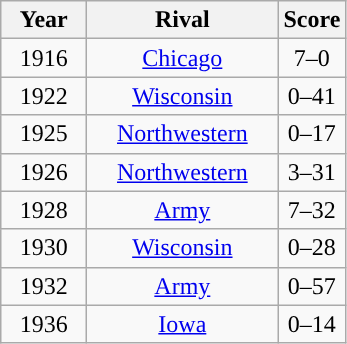<table class="wikitable floatleft" style="text-align:center; margin-right:15px">
<tr>
<th width=50px>Year</th>
<th width=120px>Rival</th>
<th>Score</th>
</tr>
<tr>
<td>1916</td>
<td> <a href='#'>Chicago</a></td>
<td>7–0</td>
</tr>
<tr>
<td>1922</td>
<td>  <a href='#'>Wisconsin</a></td>
<td>0–41</td>
</tr>
<tr>
<td>1925</td>
<td>  <a href='#'>Northwestern</a></td>
<td>0–17</td>
</tr>
<tr>
<td>1926</td>
<td>  <a href='#'>Northwestern</a></td>
<td>3–31</td>
</tr>
<tr>
<td>1928</td>
<td>  <a href='#'>Army</a></td>
<td>7–32</td>
</tr>
<tr>
<td>1930</td>
<td>  <a href='#'>Wisconsin</a></td>
<td>0–28</td>
</tr>
<tr>
<td>1932</td>
<td>  <a href='#'>Army</a></td>
<td>0–57</td>
</tr>
<tr>
<td>1936</td>
<td>  <a href='#'>Iowa</a></td>
<td>0–14</td>
</tr>
</table>
